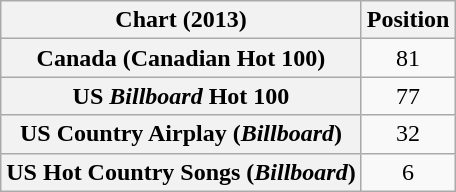<table class="wikitable sortable plainrowheaders">
<tr>
<th scope="col">Chart (2013)</th>
<th scope="col">Position</th>
</tr>
<tr>
<th scope="row">Canada (Canadian Hot 100)</th>
<td align="center">81</td>
</tr>
<tr>
<th scope="row">US <em>Billboard</em> Hot 100</th>
<td align="center">77</td>
</tr>
<tr>
<th scope="row">US Country Airplay (<em>Billboard</em>)</th>
<td align="center">32</td>
</tr>
<tr>
<th scope="row">US Hot Country Songs (<em>Billboard</em>)</th>
<td align="center">6</td>
</tr>
</table>
